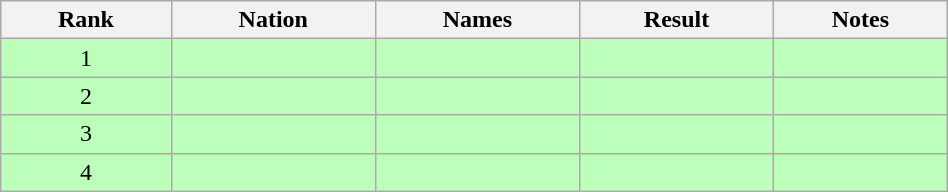<table class="wikitable sortable" width=50% style="text-align:center;">
<tr>
<th>Rank</th>
<th>Nation</th>
<th class="unsortable">Names</th>
<th>Result</th>
<th class="unsortable">Notes</th>
</tr>
<tr bgcolor=bbffbb>
<td>1</td>
<td align=left></td>
<td align=left></td>
<td></td>
<td></td>
</tr>
<tr bgcolor=bbffbb>
<td>2</td>
<td align=left></td>
<td align=left></td>
<td></td>
<td></td>
</tr>
<tr bgcolor=bbffbb>
<td>3</td>
<td align=left></td>
<td align=left></td>
<td></td>
<td></td>
</tr>
<tr bgcolor=bbffbb>
<td>4</td>
<td align=left></td>
<td align=left></td>
<td></td>
<td></td>
</tr>
</table>
